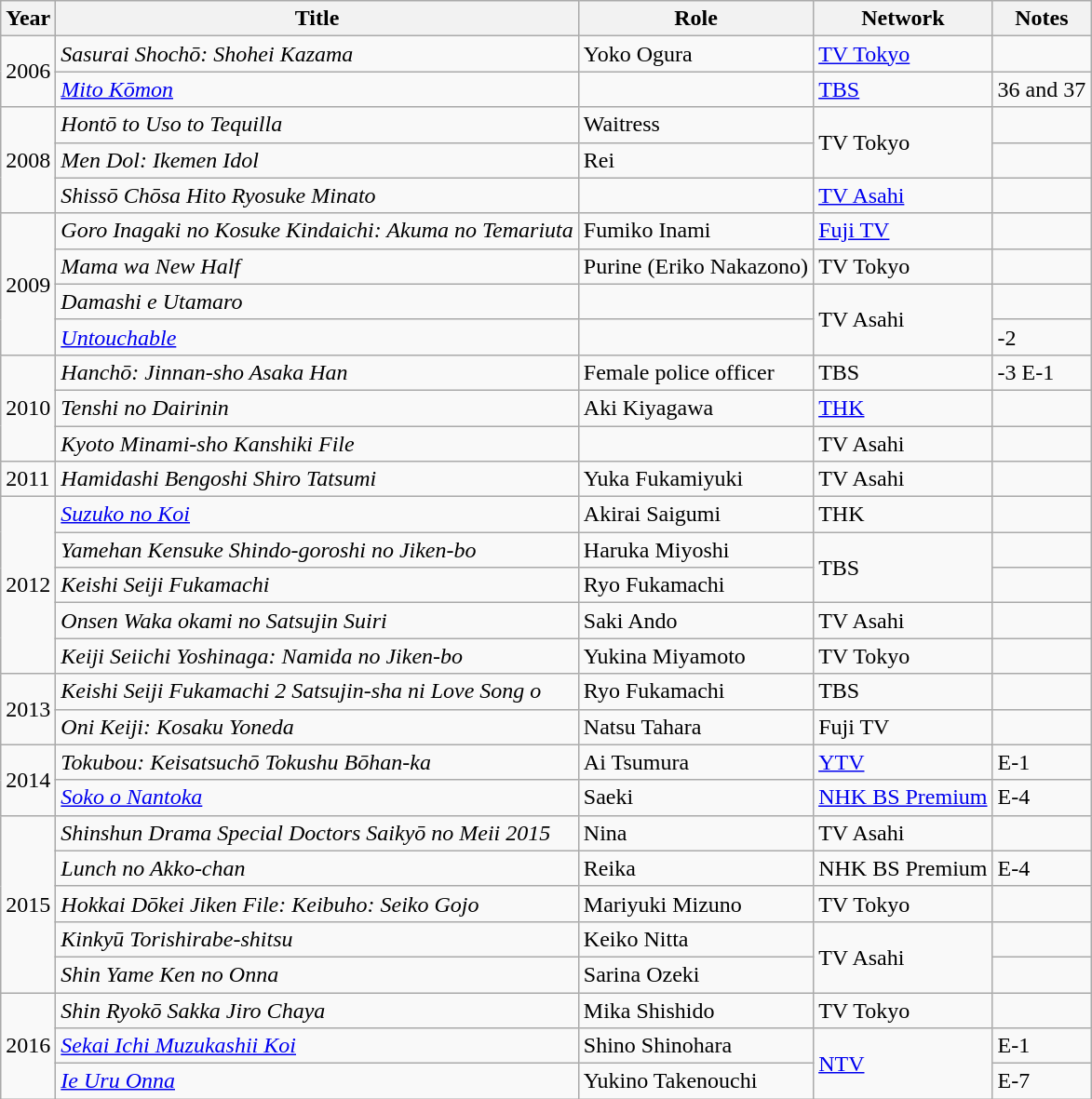<table class="wikitable">
<tr>
<th>Year</th>
<th>Title</th>
<th>Role</th>
<th>Network</th>
<th>Notes</th>
</tr>
<tr>
<td rowspan="2">2006</td>
<td><em>Sasurai Shochō: Shohei Kazama</em></td>
<td>Yoko Ogura</td>
<td><a href='#'>TV Tokyo</a></td>
<td></td>
</tr>
<tr>
<td><em><a href='#'>Mito Kōmon</a></em></td>
<td></td>
<td><a href='#'>TBS</a></td>
<td> 36 and 37</td>
</tr>
<tr>
<td rowspan="3">2008</td>
<td><em>Hontō to Uso to Tequilla</em></td>
<td>Waitress</td>
<td rowspan="2">TV Tokyo</td>
<td></td>
</tr>
<tr>
<td><em>Men Dol: Ikemen Idol</em></td>
<td>Rei</td>
<td></td>
</tr>
<tr>
<td><em>Shissō Chōsa Hito Ryosuke Minato</em></td>
<td></td>
<td><a href='#'>TV Asahi</a></td>
<td></td>
</tr>
<tr>
<td rowspan="4">2009</td>
<td><em>Goro Inagaki no Kosuke Kindaichi: Akuma no Temariuta</em></td>
<td>Fumiko Inami</td>
<td><a href='#'>Fuji TV</a></td>
<td></td>
</tr>
<tr>
<td><em>Mama wa New Half</em></td>
<td>Purine (Eriko Nakazono)</td>
<td>TV Tokyo</td>
<td></td>
</tr>
<tr>
<td><em>Damashi e Utamaro</em></td>
<td></td>
<td rowspan="2">TV Asahi</td>
<td></td>
</tr>
<tr>
<td><em><a href='#'>Untouchable</a></em></td>
<td></td>
<td>-2</td>
</tr>
<tr>
<td rowspan="3">2010</td>
<td><em>Hanchō: Jinnan-sho Asaka Han</em></td>
<td>Female police officer</td>
<td>TBS</td>
<td>-3 E-1</td>
</tr>
<tr>
<td><em>Tenshi no Dairinin</em></td>
<td>Aki Kiyagawa</td>
<td><a href='#'>THK</a></td>
<td></td>
</tr>
<tr>
<td><em>Kyoto Minami-sho Kanshiki File</em></td>
<td></td>
<td>TV Asahi</td>
<td></td>
</tr>
<tr>
<td>2011</td>
<td><em>Hamidashi Bengoshi Shiro Tatsumi</em></td>
<td>Yuka Fukamiyuki</td>
<td>TV Asahi</td>
<td></td>
</tr>
<tr>
<td rowspan="5">2012</td>
<td><em><a href='#'>Suzuko no Koi</a></em></td>
<td>Akirai Saigumi</td>
<td>THK</td>
<td></td>
</tr>
<tr>
<td><em>Yamehan Kensuke Shindo-goroshi no Jiken-bo</em></td>
<td>Haruka Miyoshi</td>
<td rowspan="2">TBS</td>
<td></td>
</tr>
<tr>
<td><em>Keishi Seiji Fukamachi</em></td>
<td>Ryo Fukamachi</td>
<td></td>
</tr>
<tr>
<td><em>Onsen Waka okami no Satsujin Suiri</em></td>
<td>Saki Ando</td>
<td>TV Asahi</td>
<td></td>
</tr>
<tr>
<td><em>Keiji Seiichi Yoshinaga: Namida no Jiken-bo</em></td>
<td>Yukina Miyamoto</td>
<td>TV Tokyo</td>
<td></td>
</tr>
<tr>
<td rowspan="2">2013</td>
<td><em>Keishi Seiji Fukamachi 2 Satsujin-sha ni Love Song o</em></td>
<td>Ryo Fukamachi</td>
<td>TBS</td>
<td></td>
</tr>
<tr>
<td><em>Oni Keiji: Kosaku Yoneda</em></td>
<td>Natsu Tahara</td>
<td>Fuji TV</td>
<td></td>
</tr>
<tr>
<td rowspan="2">2014</td>
<td><em>Tokubou: Keisatsuchō Tokushu Bōhan-ka</em></td>
<td>Ai Tsumura</td>
<td><a href='#'>YTV</a></td>
<td>E-1</td>
</tr>
<tr>
<td><em><a href='#'>Soko o Nantoka</a></em></td>
<td>Saeki</td>
<td><a href='#'>NHK BS Premium</a></td>
<td>E-4</td>
</tr>
<tr>
<td rowspan="5">2015</td>
<td><em>Shinshun Drama Special Doctors Saikyō no Meii 2015</em></td>
<td>Nina</td>
<td>TV Asahi</td>
<td></td>
</tr>
<tr>
<td><em>Lunch no Akko-chan</em></td>
<td>Reika</td>
<td>NHK BS Premium</td>
<td>E-4</td>
</tr>
<tr>
<td><em>Hokkai Dōkei Jiken File: Keibuho: Seiko Gojo</em></td>
<td>Mariyuki Mizuno</td>
<td>TV Tokyo</td>
<td></td>
</tr>
<tr>
<td><em>Kinkyū Torishirabe-shitsu</em></td>
<td>Keiko Nitta</td>
<td rowspan="2">TV Asahi</td>
<td></td>
</tr>
<tr>
<td><em>Shin Yame Ken no Onna</em></td>
<td>Sarina Ozeki</td>
<td></td>
</tr>
<tr>
<td rowspan="3">2016</td>
<td><em>Shin Ryokō Sakka Jiro Chaya</em></td>
<td>Mika Shishido</td>
<td>TV Tokyo</td>
<td></td>
</tr>
<tr>
<td><em><a href='#'>Sekai Ichi Muzukashii Koi</a></em></td>
<td>Shino Shinohara</td>
<td rowspan="2"><a href='#'>NTV</a></td>
<td>E-1</td>
</tr>
<tr>
<td><em><a href='#'>Ie Uru Onna</a></em></td>
<td>Yukino Takenouchi</td>
<td>E-7</td>
</tr>
</table>
